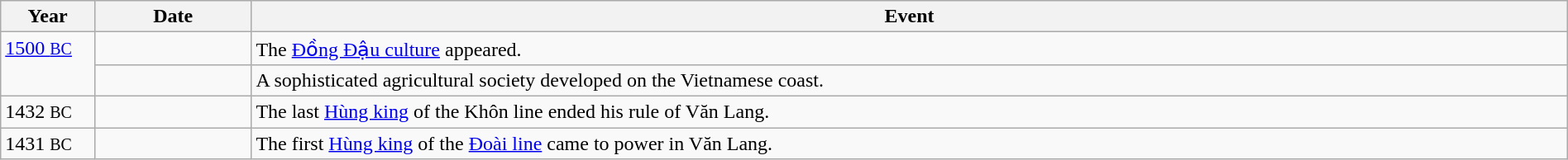<table class="wikitable" width="100%">
<tr>
<th style="width:6%">Year</th>
<th style="width:10%">Date</th>
<th>Event</th>
</tr>
<tr>
<td rowspan="2" valign="top"><a href='#'>1500 <small>BC</small></a></td>
<td></td>
<td>The <a href='#'>Đồng Đậu culture</a> appeared.</td>
</tr>
<tr>
<td></td>
<td>A sophisticated agricultural society developed on the Vietnamese coast.</td>
</tr>
<tr>
<td>1432 <small>BC</small></td>
<td></td>
<td>The last <a href='#'>Hùng king</a> of the Khôn line ended his rule of Văn Lang.</td>
</tr>
<tr>
<td>1431 <small>BC</small></td>
<td></td>
<td>The first <a href='#'>Hùng king</a> of the <a href='#'>Đoài line</a> came to power in Văn Lang.</td>
</tr>
</table>
